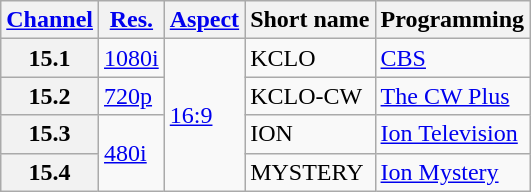<table class="wikitable">
<tr>
<th scope = "col"><a href='#'>Channel</a></th>
<th scope = "col"><a href='#'>Res.</a></th>
<th scope = "col"><a href='#'>Aspect</a></th>
<th scope = "col">Short name</th>
<th scope = "col">Programming</th>
</tr>
<tr>
<th scope = "row">15.1</th>
<td><a href='#'>1080i</a></td>
<td rowspan=4><a href='#'>16:9</a></td>
<td>KCLO</td>
<td><a href='#'>CBS</a></td>
</tr>
<tr>
<th scope = "row">15.2</th>
<td><a href='#'>720p</a></td>
<td>KCLO-CW</td>
<td><a href='#'>The CW Plus</a><br></td>
</tr>
<tr>
<th scope = "row">15.3</th>
<td rowspan=2><a href='#'>480i</a></td>
<td>ION</td>
<td><a href='#'>Ion Television</a></td>
</tr>
<tr>
<th scope = "row">15.4</th>
<td>MYSTERY</td>
<td><a href='#'>Ion Mystery</a></td>
</tr>
</table>
